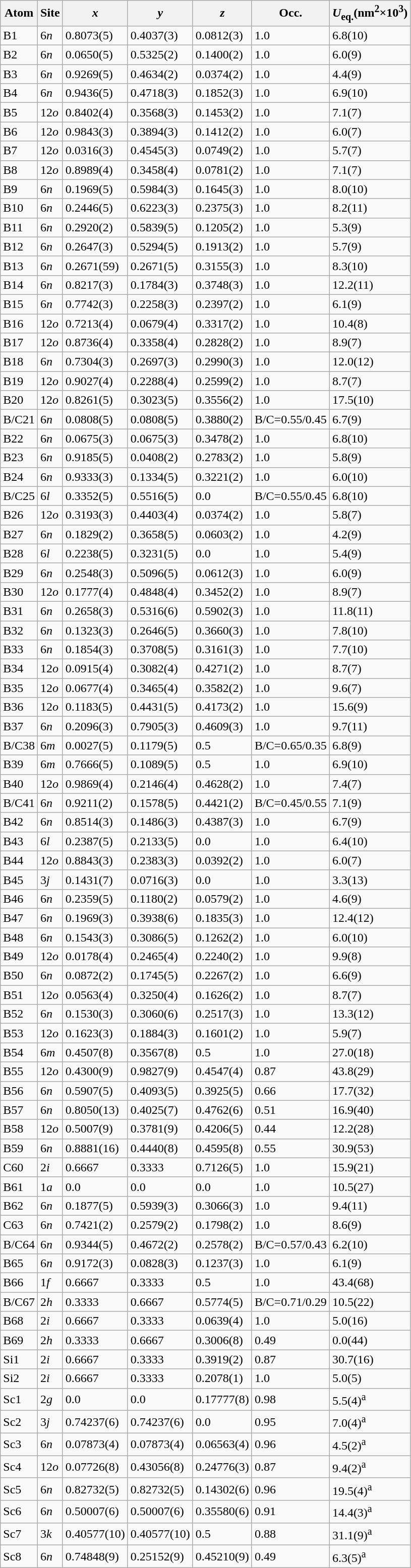<table class="wikitable">
<tr>
<th>Atom</th>
<th>Site</th>
<th><em>x</em></th>
<th><em>y</em></th>
<th><em>z</em></th>
<th>Occ.</th>
<th><em>U</em><sub>eq.</sub>(nm<sup>2</sup>×10<sup>3</sup>)</th>
</tr>
<tr>
<td>B1</td>
<td>6<em>n</em></td>
<td>0.8073(5)</td>
<td>0.4037(3)</td>
<td>0.0812(3)</td>
<td>1.0</td>
<td>6.8(10)</td>
</tr>
<tr>
<td>B2</td>
<td>6<em>n</em></td>
<td>0.0650(5)</td>
<td>0.5325(2)</td>
<td>0.1400(2)</td>
<td>1.0</td>
<td>6.0(9)</td>
</tr>
<tr>
<td>B3</td>
<td>6<em>n</em></td>
<td>0.9269(5)</td>
<td>0.4634(2)</td>
<td>0.0374(2)</td>
<td>1.0</td>
<td>4.4(9)</td>
</tr>
<tr>
<td>B4</td>
<td>6<em>n</em></td>
<td>0.9436(5)</td>
<td>0.4718(3)</td>
<td>0.1852(3)</td>
<td>1.0</td>
<td>6.9(10)</td>
</tr>
<tr>
<td>B5</td>
<td>12<em>o</em></td>
<td>0.8402(4)</td>
<td>0.3568(3)</td>
<td>0.1453(2)</td>
<td>1.0</td>
<td>7.1(7)</td>
</tr>
<tr>
<td>B6</td>
<td>12<em>o</em></td>
<td>0.9843(3)</td>
<td>0.3894(3)</td>
<td>0.1412(2)</td>
<td>1.0</td>
<td>6.0(7)</td>
</tr>
<tr>
<td>B7</td>
<td>12<em>o</em></td>
<td>0.0316(3)</td>
<td>0.4545(3)</td>
<td>0.0749(2)</td>
<td>1.0</td>
<td>5.7(7)</td>
</tr>
<tr>
<td>B8</td>
<td>12<em>o</em></td>
<td>0.8989(4)</td>
<td>0.3458(4)</td>
<td>0.0781(2)</td>
<td>1.0</td>
<td>7.1(7)</td>
</tr>
<tr>
<td>B9</td>
<td>6<em>n</em></td>
<td>0.1969(5)</td>
<td>0.5984(3)</td>
<td>0.1645(3)</td>
<td>1.0</td>
<td>8.0(10)</td>
</tr>
<tr>
<td>B10</td>
<td>6<em>n</em></td>
<td>0.2446(5)</td>
<td>0.6223(3)</td>
<td>0.2375(3)</td>
<td>1.0</td>
<td>8.2(11)</td>
</tr>
<tr>
<td>B11</td>
<td>6<em>n</em></td>
<td>0.2920(2)</td>
<td>0.5839(5)</td>
<td>0.1205(2)</td>
<td>1.0</td>
<td>5.3(9)</td>
</tr>
<tr>
<td>B12</td>
<td>6<em>n</em></td>
<td>0.2647(3)</td>
<td>0.5294(5)</td>
<td>0.1913(2)</td>
<td>1.0</td>
<td>5.7(9)</td>
</tr>
<tr>
<td>B13</td>
<td>6<em>n</em></td>
<td>0.2671(59)</td>
<td>0.2671(5)</td>
<td>0.3155(3)</td>
<td>1.0</td>
<td>8.3(10)</td>
</tr>
<tr>
<td>B14</td>
<td>6<em>n</em></td>
<td>0.8217(3)</td>
<td>0.1784(3)</td>
<td>0.3748(3)</td>
<td>1.0</td>
<td>12.2(11)</td>
</tr>
<tr>
<td>B15</td>
<td>6<em>n</em></td>
<td>0.7742(3)</td>
<td>0.2258(3)</td>
<td>0.2397(2)</td>
<td>1.0</td>
<td>6.1(9)</td>
</tr>
<tr>
<td>B16</td>
<td>12<em>o</em></td>
<td>0.7213(4)</td>
<td>0.0679(4)</td>
<td>0.3317(2)</td>
<td>1.0</td>
<td>10.4(8)</td>
</tr>
<tr>
<td>B17</td>
<td>12<em>o</em></td>
<td>0.8736(4)</td>
<td>0.3358(4)</td>
<td>0.2828(2)</td>
<td>1.0</td>
<td>8.9(7)</td>
</tr>
<tr>
<td>B18</td>
<td>6<em>n</em></td>
<td>0.7304(3)</td>
<td>0.2697(3)</td>
<td>0.2990(3)</td>
<td>1.0</td>
<td>12.0(12)</td>
</tr>
<tr>
<td>B19</td>
<td>12<em>o</em></td>
<td>0.9027(4)</td>
<td>0.2288(4)</td>
<td>0.2599(2)</td>
<td>1.0</td>
<td>8.7(7)</td>
</tr>
<tr>
<td>B20</td>
<td>12<em>o</em></td>
<td>0.8261(5)</td>
<td>0.3023(5)</td>
<td>0.3556(2)</td>
<td>1.0</td>
<td>17.5(10)</td>
</tr>
<tr>
<td>B/C21</td>
<td>6<em>n</em></td>
<td>0.0808(5)</td>
<td>0.0808(5)</td>
<td>0.3880(2)</td>
<td>B/C=0.55/0.45</td>
<td>6.7(9)</td>
</tr>
<tr>
<td>B22</td>
<td>6<em>n</em></td>
<td>0.0675(3)</td>
<td>0.0675(3)</td>
<td>0.3478(2)</td>
<td>1.0</td>
<td>6.8(10)</td>
</tr>
<tr>
<td>B23</td>
<td>6<em>n</em></td>
<td>0.9185(5)</td>
<td>0.0408(2)</td>
<td>0.2783(2)</td>
<td>1.0</td>
<td>5.8(9)</td>
</tr>
<tr>
<td>B24</td>
<td>6<em>n</em></td>
<td>0.9333(3)</td>
<td>0.1334(5)</td>
<td>0.3221(2)</td>
<td>1.0</td>
<td>6.0(10)</td>
</tr>
<tr>
<td>B/C25</td>
<td>6<em>l</em></td>
<td>0.3352(5)</td>
<td>0.5516(5)</td>
<td>0.0</td>
<td>B/C=0.55/0.45</td>
<td>6.8(10)</td>
</tr>
<tr>
<td>B26</td>
<td>12<em>o</em></td>
<td>0.3193(3)</td>
<td>0.4403(4)</td>
<td>0.0374(2)</td>
<td>1.0</td>
<td>5.8(7)</td>
</tr>
<tr>
<td>B27</td>
<td>6<em>n</em></td>
<td>0.1829(2)</td>
<td>0.3658(5)</td>
<td>0.0603(2)</td>
<td>1.0</td>
<td>4.2(9)</td>
</tr>
<tr>
<td>B28</td>
<td>6<em>l</em></td>
<td>0.2238(5)</td>
<td>0.3231(5)</td>
<td>0.0</td>
<td>1.0</td>
<td>5.4(9)</td>
</tr>
<tr>
<td>B29</td>
<td>6<em>n</em></td>
<td>0.2548(3)</td>
<td>0.5096(5)</td>
<td>0.0612(3)</td>
<td>1.0</td>
<td>6.0(9)</td>
</tr>
<tr>
<td>B30</td>
<td>12<em>o</em></td>
<td>0.1777(4)</td>
<td>0.4848(4)</td>
<td>0.3452(2)</td>
<td>1.0</td>
<td>8.9(7)</td>
</tr>
<tr>
<td>B31</td>
<td>6<em>n</em></td>
<td>0.2658(3)</td>
<td>0.5316(6)</td>
<td>0.5902(3)</td>
<td>1.0</td>
<td>11.8(11)</td>
</tr>
<tr>
<td>B32</td>
<td>6<em>n</em></td>
<td>0.1323(3)</td>
<td>0.2646(5)</td>
<td>0.3660(3)</td>
<td>1.0</td>
<td>7.8(10)</td>
</tr>
<tr>
<td>B33</td>
<td>6<em>n</em></td>
<td>0.1854(3)</td>
<td>0.3708(5)</td>
<td>0.3161(3)</td>
<td>1.0</td>
<td>7.7(10)</td>
</tr>
<tr>
<td>B34</td>
<td>12<em>o</em></td>
<td>0.0915(4)</td>
<td>0.3082(4)</td>
<td>0.4271(2)</td>
<td>1.0</td>
<td>8.7(7)</td>
</tr>
<tr>
<td>B35</td>
<td>12<em>o</em></td>
<td>0.0677(4)</td>
<td>0.3465(4)</td>
<td>0.3582(2)</td>
<td>1.0</td>
<td>9.6(7)</td>
</tr>
<tr>
<td>B36</td>
<td>12<em>o</em></td>
<td>0.1183(5)</td>
<td>0.4431(5)</td>
<td>0.4173(2)</td>
<td>1.0</td>
<td>15.6(9)</td>
</tr>
<tr>
<td>B37</td>
<td>6<em>n</em></td>
<td>0.2096(3)</td>
<td>0.7905(3)</td>
<td>0.4609(3)</td>
<td>1.0</td>
<td>9.7(11)</td>
</tr>
<tr>
<td>B/C38</td>
<td>6<em>m</em></td>
<td>0.0027(5)</td>
<td>0.1179(5)</td>
<td>0.5</td>
<td>B/C=0.65/0.35</td>
<td>6.8(9)</td>
</tr>
<tr>
<td>B39</td>
<td>6<em>m</em></td>
<td>0.7666(5)</td>
<td>0.1089(5)</td>
<td>0.5</td>
<td>1.0</td>
<td>6.9(10)</td>
</tr>
<tr>
<td>B40</td>
<td>12<em>o</em></td>
<td>0.9869(4)</td>
<td>0.2146(4)</td>
<td>0.4628(2)</td>
<td>1.0</td>
<td>7.4(7)</td>
</tr>
<tr>
<td>B/C41</td>
<td>6<em>n</em></td>
<td>0.9211(2)</td>
<td>0.1578(5)</td>
<td>0.4421(2)</td>
<td>B/C=0.45/0.55</td>
<td>7.1(9)</td>
</tr>
<tr>
<td>B42</td>
<td>6<em>n</em></td>
<td>0.8514(3)</td>
<td>0.1486(3)</td>
<td>0.4387(3)</td>
<td>1.0</td>
<td>6.7(9)</td>
</tr>
<tr>
<td>B43</td>
<td>6<em>l</em></td>
<td>0.2387(5)</td>
<td>0.2133(5)</td>
<td>0.0</td>
<td>1.0</td>
<td>6.4(10)</td>
</tr>
<tr>
<td>B44</td>
<td>12<em>o</em></td>
<td>0.8843(3)</td>
<td>0.2383(3)</td>
<td>0.0392(2)</td>
<td>1.0</td>
<td>6.0(7)</td>
</tr>
<tr>
<td>B45</td>
<td>3<em>j</em></td>
<td>0.1431(7)</td>
<td>0.0716(3)</td>
<td>0.0</td>
<td>1.0</td>
<td>3.3(13)</td>
</tr>
<tr>
<td>B46</td>
<td>6<em>n</em></td>
<td>0.2359(5)</td>
<td>0.1180(2)</td>
<td>0.0579(2)</td>
<td>1.0</td>
<td>4.6(9)</td>
</tr>
<tr>
<td>B47</td>
<td>6<em>n</em></td>
<td>0.1969(3)</td>
<td>0.3938(6)</td>
<td>0.1835(3)</td>
<td>1.0</td>
<td>12.4(12)</td>
</tr>
<tr>
<td>B48</td>
<td>6<em>n</em></td>
<td>0.1543(3)</td>
<td>0.3086(5)</td>
<td>0.1262(2)</td>
<td>1.0</td>
<td>6.0(10)</td>
</tr>
<tr>
<td>B49</td>
<td>12<em>o</em></td>
<td>0.0178(4)</td>
<td>0.2465(4)</td>
<td>0.2240(2)</td>
<td>1.0</td>
<td>9.9(8)</td>
</tr>
<tr>
<td>B50</td>
<td>6<em>n</em></td>
<td>0.0872(2)</td>
<td>0.1745(5)</td>
<td>0.2267(2)</td>
<td>1.0</td>
<td>6.6(9)</td>
</tr>
<tr>
<td>B51</td>
<td>12<em>o</em></td>
<td>0.0563(4)</td>
<td>0.3250(4)</td>
<td>0.1626(2)</td>
<td>1.0</td>
<td>8.7(7)</td>
</tr>
<tr>
<td>B52</td>
<td>6<em>n</em></td>
<td>0.1530(3)</td>
<td>0.3060(6)</td>
<td>0.2517(3)</td>
<td>1.0</td>
<td>13.3(12)</td>
</tr>
<tr>
<td>B53</td>
<td>12<em>o</em></td>
<td>0.1623(3)</td>
<td>0.1884(3)</td>
<td>0.1601(2)</td>
<td>1.0</td>
<td>5.9(7)</td>
</tr>
<tr>
<td>B54</td>
<td>6<em>m</em></td>
<td>0.4507(8)</td>
<td>0.3567(8)</td>
<td>0.5</td>
<td>1.0</td>
<td>27.0(18)</td>
</tr>
<tr>
<td>B55</td>
<td>12<em>o</em></td>
<td>0.4300(9)</td>
<td>0.9827(9)</td>
<td>0.4547(4)</td>
<td>0.87</td>
<td>43.8(29)</td>
</tr>
<tr>
<td>B56</td>
<td>6<em>n</em></td>
<td>0.5907(5)</td>
<td>0.4093(5)</td>
<td>0.3925(5)</td>
<td>0.66</td>
<td>17.7(32)</td>
</tr>
<tr>
<td>B57</td>
<td>6<em>n</em></td>
<td>0.8050(13)</td>
<td>0.4025(7)</td>
<td>0.4762(6)</td>
<td>0.51</td>
<td>16.9(40)</td>
</tr>
<tr>
<td>B58</td>
<td>12<em>o</em></td>
<td>0.5007(9)</td>
<td>0.3781(9)</td>
<td>0.4206(5)</td>
<td>0.44</td>
<td>12.2(28)</td>
</tr>
<tr>
<td>B59</td>
<td>6<em>n</em></td>
<td>0.8881(16)</td>
<td>0.4440(8)</td>
<td>0.4595(8)</td>
<td>0.55</td>
<td>30.9(53)</td>
</tr>
<tr>
<td>C60</td>
<td>2<em>i</em></td>
<td>0.6667</td>
<td>0.3333</td>
<td>0.7126(5)</td>
<td>1.0</td>
<td>15.9(21)</td>
</tr>
<tr>
<td>B61</td>
<td>1<em>a</em></td>
<td>0.0</td>
<td>0.0</td>
<td>0.0</td>
<td>1.0</td>
<td>10.5(27)</td>
</tr>
<tr>
<td>B62</td>
<td>6<em>n</em></td>
<td>0.1877(5)</td>
<td>0.5939(3)</td>
<td>0.3066(3)</td>
<td>1.0</td>
<td>9.4(11)</td>
</tr>
<tr>
<td>C63</td>
<td>6<em>n</em></td>
<td>0.7421(2)</td>
<td>0.2579(2)</td>
<td>0.1798(2)</td>
<td>1.0</td>
<td>8.6(9)</td>
</tr>
<tr>
<td>B/C64</td>
<td>6<em>n</em></td>
<td>0.9344(5)</td>
<td>0.4672(2)</td>
<td>0.2578(2)</td>
<td>B/C=0.57/0.43</td>
<td>6.2(10)</td>
</tr>
<tr>
<td>B65</td>
<td>6<em>n</em></td>
<td>0.9172(3)</td>
<td>0.0828(3)</td>
<td>0.1237(3)</td>
<td>1.0</td>
<td>6.1(9)</td>
</tr>
<tr>
<td>B66</td>
<td>1<em>f</em></td>
<td>0.6667</td>
<td>0.3333</td>
<td>0.5</td>
<td>1.0</td>
<td>43.4(68)</td>
</tr>
<tr>
<td>B/C67</td>
<td>2<em>h</em></td>
<td>0.3333</td>
<td>0.6667</td>
<td>0.5774(5)</td>
<td>B/C=0.71/0.29</td>
<td>10.5(22)</td>
</tr>
<tr>
<td>B68</td>
<td>2<em>i</em></td>
<td>0.6667</td>
<td>0.3333</td>
<td>0.0639(4)</td>
<td>1.0</td>
<td>5.0(16)</td>
</tr>
<tr>
<td>B69</td>
<td>2<em>h</em></td>
<td>0.3333</td>
<td>0.6667</td>
<td>0.3006(8)</td>
<td>0.49</td>
<td>0.0(44)</td>
</tr>
<tr>
<td>Si1</td>
<td>2<em>i</em></td>
<td>0.6667</td>
<td>0.3333</td>
<td>0.3919(2)</td>
<td>0.87</td>
<td>30.7(16)</td>
</tr>
<tr>
<td>Si2</td>
<td>2<em>i</em></td>
<td>0.6667</td>
<td>0.3333</td>
<td>0.2078(1)</td>
<td>1.0</td>
<td>5.0(5)</td>
</tr>
<tr>
<td>Sc1</td>
<td>2<em>g</em></td>
<td>0.0</td>
<td>0.0</td>
<td>0.17777(8)</td>
<td>0.98</td>
<td>5.5(4)<sup>a</sup></td>
</tr>
<tr>
<td>Sc2</td>
<td>3<em>j</em></td>
<td>0.74237(6)</td>
<td>0.74237(6)</td>
<td>0.0</td>
<td>0.95</td>
<td>7.0(4)<sup>a</sup></td>
</tr>
<tr>
<td>Sc3</td>
<td>6<em>n</em></td>
<td>0.07873(4)</td>
<td>0.07873(4)</td>
<td>0.06563(4)</td>
<td>0.96</td>
<td>4.5(2)<sup>a</sup></td>
</tr>
<tr>
<td>Sc4</td>
<td>12<em>o</em></td>
<td>0.07726(8)</td>
<td>0.43056(8)</td>
<td>0.24776(3)</td>
<td>0.87</td>
<td>9.4(2)<sup>a</sup></td>
</tr>
<tr>
<td>Sc5</td>
<td>6<em>n</em></td>
<td>0.82732(5)</td>
<td>0.82732(5)</td>
<td>0.14302(6)</td>
<td>0.96</td>
<td>19.5(4)<sup>a</sup></td>
</tr>
<tr>
<td>Sc6</td>
<td>6<em>n</em></td>
<td>0.50007(6)</td>
<td>0.50007(6)</td>
<td>0.35580(6)</td>
<td>0.91</td>
<td>14.4(3)<sup>a</sup></td>
</tr>
<tr>
<td>Sc7</td>
<td>3<em>k</em></td>
<td>0.40577(10)</td>
<td>0.40577(10)</td>
<td>0.5</td>
<td>0.88</td>
<td>31.1(9)<sup>a</sup></td>
</tr>
<tr>
<td>Sc8</td>
<td>6<em>n</em></td>
<td>0.74848(9)</td>
<td>0.25152(9)</td>
<td>0.45210(9)</td>
<td>0.49</td>
<td>6.3(5)<sup>a</sup></td>
</tr>
</table>
